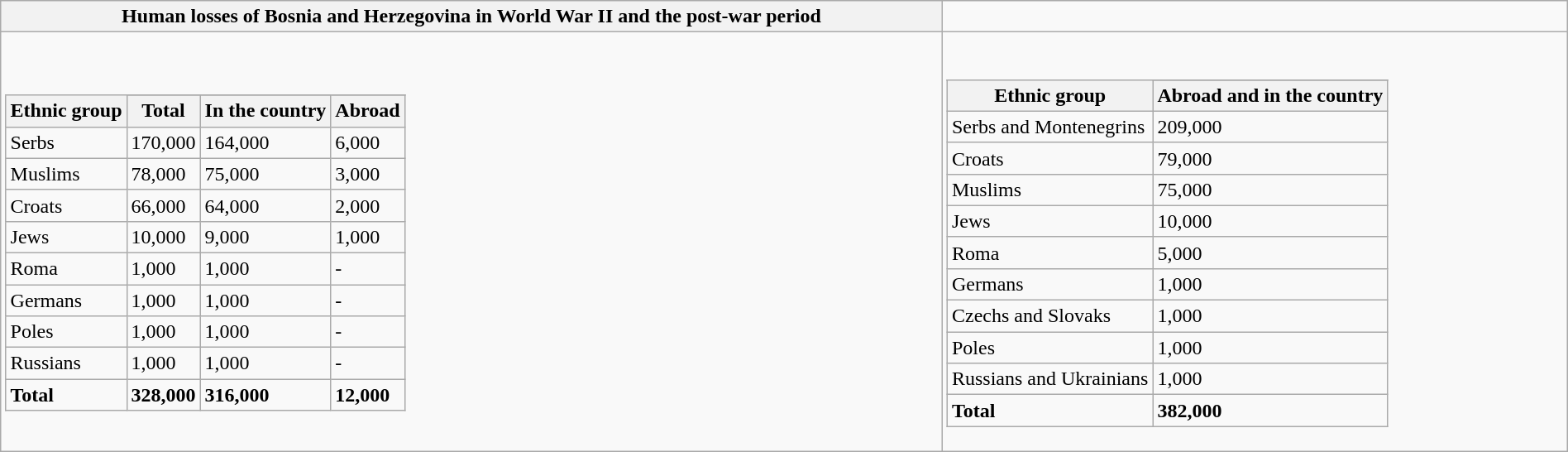<table class="wikitable collapsible mw-collapsed" style="width:100%;">
<tr>
<th style="text-align: center;">Human losses of Bosnia and Herzegovina in World War II and the post-war period</th>
</tr>
<tr>
<td><br><table class="wikitable sortable">
<tr>
<th rowspan="2">Ethnic group</th>
</tr>
<tr align="center">
<th data-sort-type=number>Total</th>
<th>In the country</th>
<th>Abroad</th>
</tr>
<tr>
<td>Serbs</td>
<td>170,000</td>
<td>164,000</td>
<td>6,000</td>
</tr>
<tr>
<td>Muslims</td>
<td>78,000</td>
<td>75,000</td>
<td>3,000</td>
</tr>
<tr>
<td>Croats</td>
<td>66,000</td>
<td>64,000</td>
<td>2,000</td>
</tr>
<tr>
<td>Jews</td>
<td>10,000</td>
<td>9,000</td>
<td>1,000</td>
</tr>
<tr>
<td>Roma</td>
<td>1,000</td>
<td>1,000</td>
<td>-</td>
</tr>
<tr>
<td>Germans</td>
<td>1,000</td>
<td>1,000</td>
<td>-</td>
</tr>
<tr>
<td>Poles</td>
<td>1,000</td>
<td>1,000</td>
<td>-</td>
</tr>
<tr>
<td>Russians</td>
<td>1,000</td>
<td>1,000</td>
<td>-</td>
</tr>
<tr class="sortbottom">
<td><strong>Total</strong></td>
<td><strong>328,000</strong></td>
<td><strong>316,000</strong></td>
<td><strong>12,000</strong></td>
</tr>
</table>
</td>
<td><br><table class="wikitable sortable">
<tr>
<th rowspan="2">Ethnic group</th>
</tr>
<tr align="center">
<th data-sort-type=number>Abroad and in the country</th>
</tr>
<tr>
<td>Serbs and Montenegrins</td>
<td>209,000</td>
</tr>
<tr>
<td>Croats</td>
<td>79,000</td>
</tr>
<tr>
<td>Muslims</td>
<td>75,000</td>
</tr>
<tr>
<td>Jews</td>
<td>10,000</td>
</tr>
<tr>
<td>Roma</td>
<td>5,000</td>
</tr>
<tr>
<td>Germans</td>
<td>1,000</td>
</tr>
<tr>
<td>Czechs and Slovaks</td>
<td>1,000</td>
</tr>
<tr>
<td>Poles</td>
<td>1,000</td>
</tr>
<tr>
<td>Russians and Ukrainians</td>
<td>1,000</td>
</tr>
<tr class="sortbottom">
<td><strong>Total</strong></td>
<td><strong>382,000</strong></td>
</tr>
</table>
</td>
</tr>
</table>
